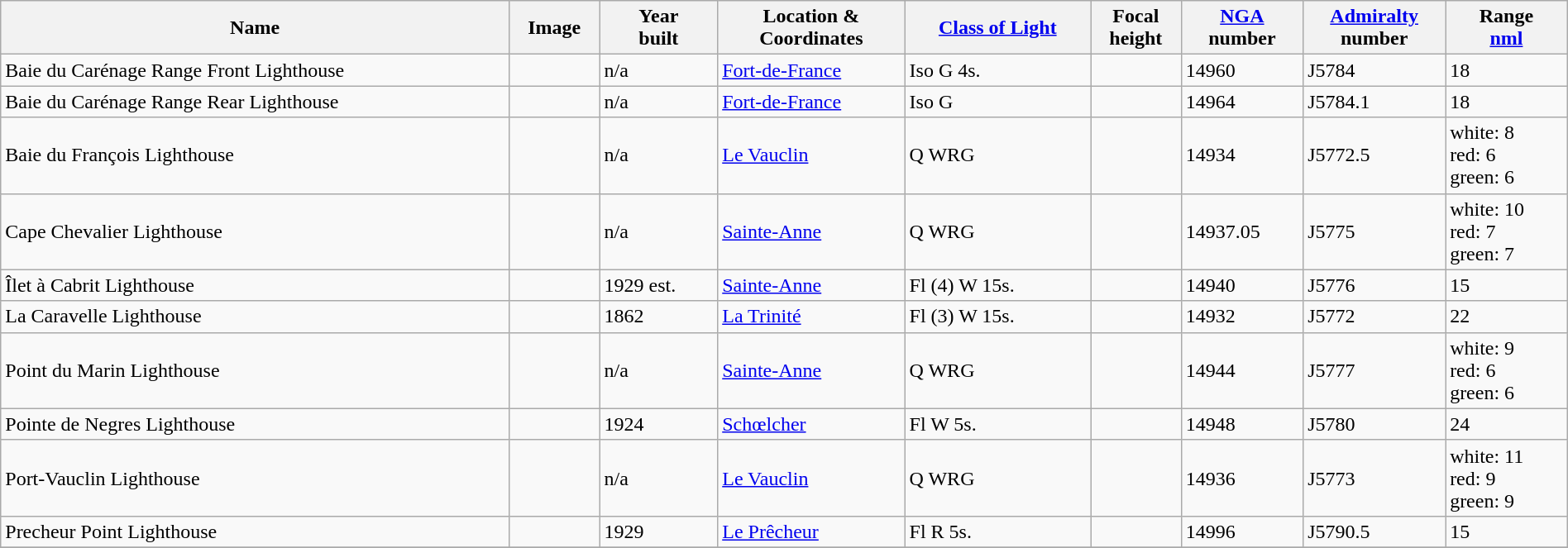<table class="wikitable sortable" style="width:100%">
<tr>
<th>Name</th>
<th>Image</th>
<th>Year<br>built</th>
<th>Location &<br>Coordinates</th>
<th><a href='#'>Class of Light</a><br></th>
<th>Focal<br>height<br></th>
<th><a href='#'>NGA</a><br>number<br></th>
<th><a href='#'>Admiralty</a><br>number<br></th>
<th>Range<br><a href='#'>nml</a><br></th>
</tr>
<tr>
<td>Baie du Carénage Range Front Lighthouse</td>
<td></td>
<td>n/a</td>
<td><a href='#'>Fort-de-France</a><br></td>
<td>Iso G 4s.</td>
<td></td>
<td>14960</td>
<td>J5784</td>
<td>18</td>
</tr>
<tr>
<td>Baie du Carénage Range Rear Lighthouse</td>
<td></td>
<td>n/a</td>
<td><a href='#'>Fort-de-France</a><br></td>
<td>Iso G</td>
<td></td>
<td>14964</td>
<td>J5784.1</td>
<td>18</td>
</tr>
<tr>
<td>Baie du François Lighthouse</td>
<td></td>
<td>n/a</td>
<td><a href='#'>Le Vauclin</a><br> </td>
<td>Q WRG</td>
<td></td>
<td>14934</td>
<td>J5772.5</td>
<td>white: 8<br>red: 6<br>green: 6</td>
</tr>
<tr>
<td>Cape Chevalier Lighthouse</td>
<td></td>
<td>n/a</td>
<td><a href='#'>Sainte-Anne</a><br></td>
<td>Q WRG</td>
<td></td>
<td>14937.05</td>
<td>J5775</td>
<td>white: 10<br>red: 7<br>green: 7</td>
</tr>
<tr>
<td>Îlet à Cabrit Lighthouse</td>
<td></td>
<td>1929 est.</td>
<td><a href='#'>Sainte-Anne</a><br> </td>
<td>Fl (4) W 15s.</td>
<td></td>
<td>14940</td>
<td>J5776</td>
<td>15</td>
</tr>
<tr>
<td>La Caravelle Lighthouse</td>
<td></td>
<td>1862</td>
<td><a href='#'>La Trinité</a><br> </td>
<td>Fl (3) W 15s.</td>
<td></td>
<td>14932</td>
<td>J5772</td>
<td>22</td>
</tr>
<tr>
<td>Point du Marin Lighthouse</td>
<td></td>
<td>n/a</td>
<td><a href='#'>Sainte-Anne</a><br></td>
<td>Q WRG</td>
<td></td>
<td>14944</td>
<td>J5777</td>
<td>white: 9<br>red: 6<br>green: 6</td>
</tr>
<tr>
<td>Pointe de Negres Lighthouse</td>
<td></td>
<td>1924</td>
<td><a href='#'>Schœlcher</a><br></td>
<td>Fl W 5s.</td>
<td></td>
<td>14948</td>
<td>J5780</td>
<td>24</td>
</tr>
<tr>
<td>Port-Vauclin Lighthouse</td>
<td></td>
<td>n/a</td>
<td><a href='#'>Le Vauclin</a><br></td>
<td>Q WRG</td>
<td></td>
<td>14936</td>
<td>J5773</td>
<td>white: 11<br>red: 9<br>green: 9</td>
</tr>
<tr>
<td>Precheur Point Lighthouse</td>
<td> </td>
<td>1929</td>
<td><a href='#'>Le Prêcheur</a><br> </td>
<td>Fl R 5s.</td>
<td></td>
<td>14996</td>
<td>J5790.5</td>
<td>15</td>
</tr>
<tr>
</tr>
</table>
